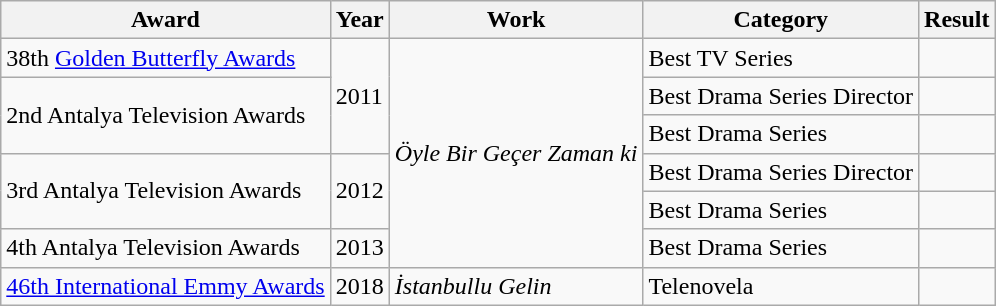<table class="wikitable">
<tr>
<th>Award</th>
<th>Year</th>
<th>Work</th>
<th>Category</th>
<th>Result</th>
</tr>
<tr>
<td>38th <a href='#'>Golden Butterfly Awards</a></td>
<td rowspan="3">2011</td>
<td rowspan="6"><em>Öyle Bir Geçer Zaman ki</em></td>
<td>Best TV Series</td>
<td></td>
</tr>
<tr>
<td rowspan="2">2nd Antalya Television Awards</td>
<td rowspan="1">Best Drama Series Director</td>
<td></td>
</tr>
<tr>
<td>Best Drama Series</td>
<td></td>
</tr>
<tr>
<td rowspan="2">3rd Antalya Television Awards</td>
<td rowspan="2">2012</td>
<td>Best Drama Series Director</td>
<td></td>
</tr>
<tr>
<td>Best Drama Series</td>
<td></td>
</tr>
<tr>
<td>4th Antalya Television Awards</td>
<td>2013</td>
<td>Best Drama Series</td>
<td></td>
</tr>
<tr>
<td><a href='#'>46th International Emmy Awards</a></td>
<td>2018</td>
<td><em>İstanbullu Gelin</em></td>
<td>Telenovela</td>
<td></td>
</tr>
</table>
